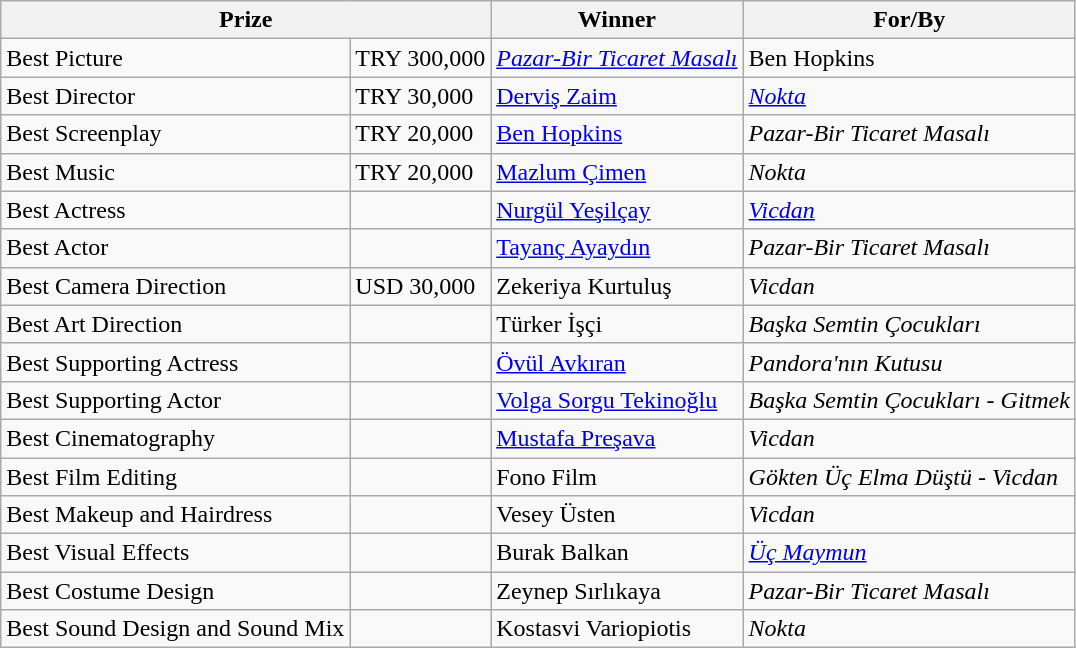<table class="wikitable">
<tr>
<th colspan=2>Prize</th>
<th>Winner</th>
<th>For/By</th>
</tr>
<tr>
<td>Best Picture</td>
<td>TRY 300,000</td>
<td><em><a href='#'>Pazar-Bir Ticaret Masalı</a></em></td>
<td>Ben Hopkins</td>
</tr>
<tr>
<td>Best Director</td>
<td>TRY 30,000</td>
<td><a href='#'>Derviş Zaim</a></td>
<td><em><a href='#'>Nokta</a></em></td>
</tr>
<tr>
<td>Best Screenplay</td>
<td>TRY 20,000</td>
<td><a href='#'>Ben Hopkins</a></td>
<td><em>Pazar-Bir Ticaret Masalı</em></td>
</tr>
<tr>
<td>Best Music</td>
<td>TRY 20,000</td>
<td><a href='#'>Mazlum Çimen</a></td>
<td><em>Nokta</em></td>
</tr>
<tr>
<td>Best Actress</td>
<td></td>
<td><a href='#'>Nurgül Yeşilçay</a></td>
<td><em><a href='#'>Vicdan</a></em></td>
</tr>
<tr>
<td>Best Actor</td>
<td></td>
<td><a href='#'>Tayanç Ayaydın</a></td>
<td><em>Pazar-Bir Ticaret Masalı</em></td>
</tr>
<tr>
<td>Best Camera Direction</td>
<td>USD 30,000</td>
<td>Zekeriya Kurtuluş</td>
<td><em>Vicdan</em></td>
</tr>
<tr>
<td>Best Art Direction</td>
<td></td>
<td>Türker İşçi</td>
<td><em>Başka Semtin Çocukları</em></td>
</tr>
<tr>
<td>Best Supporting Actress</td>
<td></td>
<td><a href='#'>Övül Avkıran</a></td>
<td><em>Pandora'nın Kutusu</em></td>
</tr>
<tr>
<td>Best Supporting Actor</td>
<td></td>
<td><a href='#'>Volga Sorgu Tekinoğlu</a></td>
<td><em>Başka Semtin Çocukları</em> -  <em>Gitmek</em></td>
</tr>
<tr>
<td>Best Cinematography</td>
<td></td>
<td><a href='#'>Mustafa Preşava</a></td>
<td><em>Vicdan</em></td>
</tr>
<tr>
<td>Best Film Editing</td>
<td></td>
<td>Fono Film</td>
<td><em>Gökten Üç Elma Düştü</em> - <em>Vicdan</em></td>
</tr>
<tr>
<td>Best Makeup and Hairdress</td>
<td></td>
<td>Vesey Üsten</td>
<td><em>Vicdan</em></td>
</tr>
<tr>
<td>Best Visual Effects</td>
<td></td>
<td>Burak Balkan</td>
<td><em><a href='#'>Üç Maymun</a></em></td>
</tr>
<tr>
<td>Best Costume Design</td>
<td></td>
<td>Zeynep Sırlıkaya</td>
<td><em>Pazar-Bir Ticaret Masalı</em></td>
</tr>
<tr>
<td>Best Sound Design and Sound Mix</td>
<td></td>
<td>Kostasvi Variopiotis</td>
<td><em>Nokta</em></td>
</tr>
</table>
